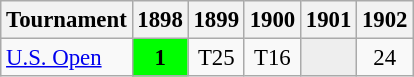<table class="wikitable" style="font-size:95%;text-align:center;">
<tr>
<th>Tournament</th>
<th>1898</th>
<th>1899</th>
<th>1900</th>
<th>1901</th>
<th>1902</th>
</tr>
<tr>
<td align=left><a href='#'>U.S. Open</a></td>
<td style="background:lime;"><strong>1</strong></td>
<td>T25</td>
<td>T16</td>
<td style="background:#eeeeee;"></td>
<td>24</td>
</tr>
</table>
